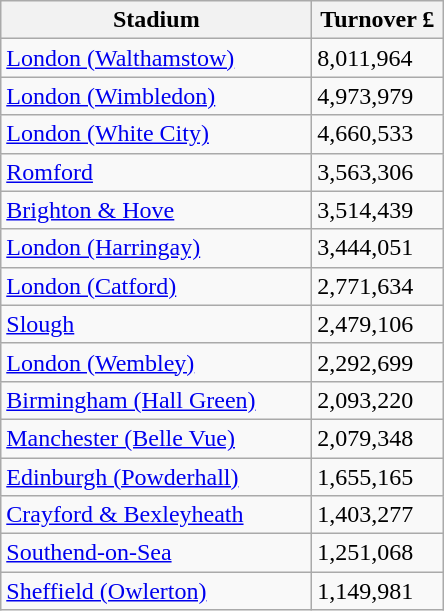<table class="wikitable">
<tr>
<th width=200>Stadium</th>
<th width=80>Turnover £</th>
</tr>
<tr>
<td><a href='#'>London (Walthamstow)</a></td>
<td>8,011,964</td>
</tr>
<tr>
<td><a href='#'>London (Wimbledon)</a></td>
<td>4,973,979</td>
</tr>
<tr>
<td><a href='#'>London (White City)</a></td>
<td>4,660,533</td>
</tr>
<tr>
<td><a href='#'>Romford</a></td>
<td>3,563,306</td>
</tr>
<tr>
<td><a href='#'>Brighton & Hove</a></td>
<td>3,514,439</td>
</tr>
<tr>
<td><a href='#'>London (Harringay)</a></td>
<td>3,444,051</td>
</tr>
<tr>
<td><a href='#'>London (Catford)</a></td>
<td>2,771,634</td>
</tr>
<tr>
<td><a href='#'>Slough</a></td>
<td>2,479,106</td>
</tr>
<tr>
<td><a href='#'>London (Wembley)</a></td>
<td>2,292,699</td>
</tr>
<tr>
<td><a href='#'>Birmingham (Hall Green)</a></td>
<td>2,093,220</td>
</tr>
<tr>
<td><a href='#'>Manchester (Belle Vue)</a></td>
<td>2,079,348</td>
</tr>
<tr>
<td><a href='#'>Edinburgh (Powderhall)</a></td>
<td>1,655,165</td>
</tr>
<tr>
<td><a href='#'>Crayford & Bexleyheath</a></td>
<td>1,403,277</td>
</tr>
<tr>
<td><a href='#'>Southend-on-Sea</a></td>
<td>1,251,068</td>
</tr>
<tr>
<td><a href='#'>Sheffield (Owlerton)</a></td>
<td>1,149,981</td>
</tr>
</table>
